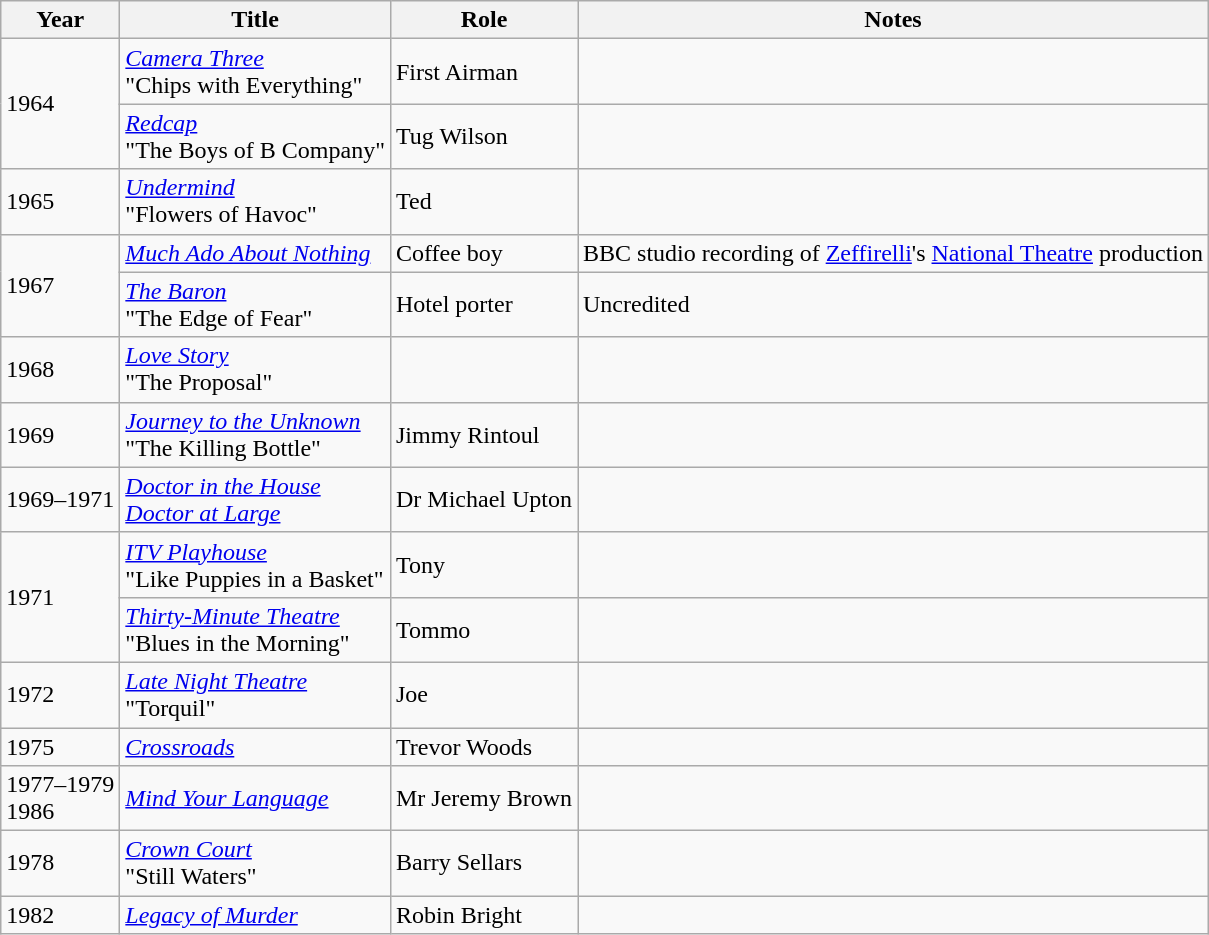<table class="wikitable">
<tr>
<th>Year</th>
<th>Title</th>
<th>Role</th>
<th>Notes</th>
</tr>
<tr>
<td rowspan="2">1964</td>
<td><em><a href='#'>Camera Three</a></em><br>"Chips with Everything"</td>
<td>First Airman</td>
<td></td>
</tr>
<tr>
<td><em><a href='#'>Redcap</a></em><br>"The Boys of B Company"</td>
<td>Tug Wilson</td>
<td></td>
</tr>
<tr>
<td>1965</td>
<td><em><a href='#'>Undermind</a></em><br>"Flowers of Havoc"</td>
<td>Ted</td>
<td></td>
</tr>
<tr>
<td rowspan="2">1967</td>
<td><em><a href='#'>Much Ado About Nothing</a></em></td>
<td>Coffee boy</td>
<td>BBC studio recording of <a href='#'>Zeffirelli</a>'s <a href='#'>National Theatre</a> production</td>
</tr>
<tr>
<td><em><a href='#'>The Baron</a></em><br>"The Edge of Fear"</td>
<td>Hotel porter</td>
<td>Uncredited</td>
</tr>
<tr>
<td>1968</td>
<td><em><a href='#'>Love Story</a></em><br>"The Proposal"</td>
<td></td>
<td></td>
</tr>
<tr>
<td>1969</td>
<td><em><a href='#'>Journey to the Unknown</a></em><br>"The Killing Bottle"</td>
<td>Jimmy Rintoul</td>
<td></td>
</tr>
<tr>
<td>1969–1971</td>
<td><em><a href='#'>Doctor in the House</a></em><br><em><a href='#'>Doctor at Large</a></em></td>
<td>Dr Michael Upton</td>
<td></td>
</tr>
<tr>
<td rowspan="2">1971</td>
<td><em><a href='#'>ITV Playhouse</a></em><br>"Like Puppies in a Basket"</td>
<td>Tony</td>
<td></td>
</tr>
<tr>
<td><em><a href='#'>Thirty-Minute Theatre</a></em><br>"Blues in the Morning"</td>
<td>Tommo</td>
<td></td>
</tr>
<tr>
<td>1972</td>
<td><em><a href='#'>Late Night Theatre</a></em><br>"Torquil"</td>
<td>Joe</td>
<td></td>
</tr>
<tr>
<td>1975</td>
<td><em><a href='#'>Crossroads</a></em></td>
<td>Trevor Woods</td>
<td></td>
</tr>
<tr>
<td>1977–1979<br>1986</td>
<td><em><a href='#'>Mind Your Language</a></em></td>
<td>Mr Jeremy Brown</td>
<td></td>
</tr>
<tr>
<td>1978</td>
<td><em><a href='#'>Crown Court</a></em><br>"Still Waters"</td>
<td>Barry Sellars</td>
<td></td>
</tr>
<tr>
<td>1982</td>
<td><em><a href='#'>Legacy of Murder</a></em></td>
<td>Robin Bright</td>
<td></td>
</tr>
</table>
